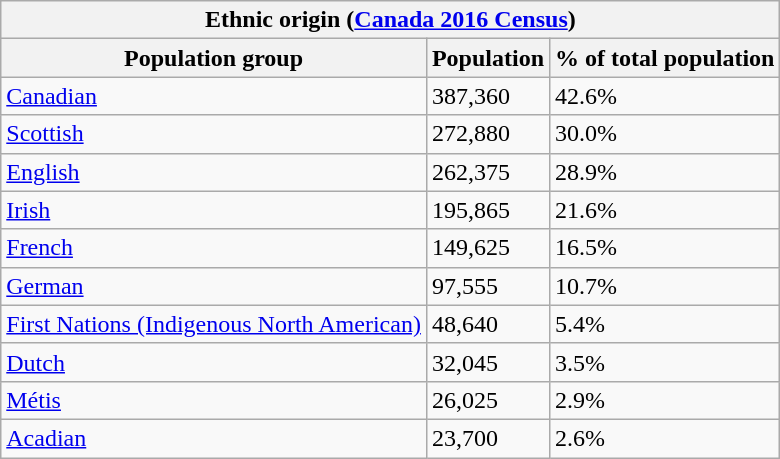<table class="wikitable">
<tr>
<th colspan="3">Ethnic origin (<a href='#'>Canada 2016 Census</a>)</th>
</tr>
<tr>
<th>Population group</th>
<th>Population</th>
<th>% of total population</th>
</tr>
<tr>
<td><a href='#'>Canadian</a></td>
<td>387,360</td>
<td>42.6%</td>
</tr>
<tr>
<td><a href='#'>Scottish</a></td>
<td>272,880</td>
<td>30.0%</td>
</tr>
<tr>
<td><a href='#'>English</a></td>
<td>262,375</td>
<td>28.9%</td>
</tr>
<tr>
<td><a href='#'>Irish</a></td>
<td>195,865</td>
<td>21.6%</td>
</tr>
<tr>
<td><a href='#'>French</a></td>
<td>149,625</td>
<td>16.5%</td>
</tr>
<tr>
<td><a href='#'>German</a></td>
<td>97,555</td>
<td>10.7%</td>
</tr>
<tr>
<td><a href='#'>First Nations (Indigenous North American)</a></td>
<td>48,640</td>
<td>5.4%</td>
</tr>
<tr>
<td><a href='#'>Dutch</a></td>
<td>32,045</td>
<td>3.5%</td>
</tr>
<tr>
<td><a href='#'>Métis</a></td>
<td>26,025</td>
<td>2.9%</td>
</tr>
<tr>
<td><a href='#'>Acadian</a></td>
<td>23,700</td>
<td>2.6%</td>
</tr>
</table>
